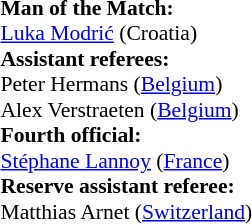<table style="width:100%; font-size:90%;">
<tr>
<td><br><strong>Man of the Match:</strong>
<br><a href='#'>Luka Modrić</a> (Croatia)<br><strong>Assistant referees:</strong>
<br>Peter Hermans (<a href='#'>Belgium</a>)
<br>Alex Verstraeten (<a href='#'>Belgium</a>)
<br><strong>Fourth official:</strong>
<br><a href='#'>Stéphane Lannoy</a> (<a href='#'>France</a>)
<br><strong>Reserve assistant referee:</strong>
<br>Matthias Arnet (<a href='#'>Switzerland</a>)</td>
</tr>
</table>
